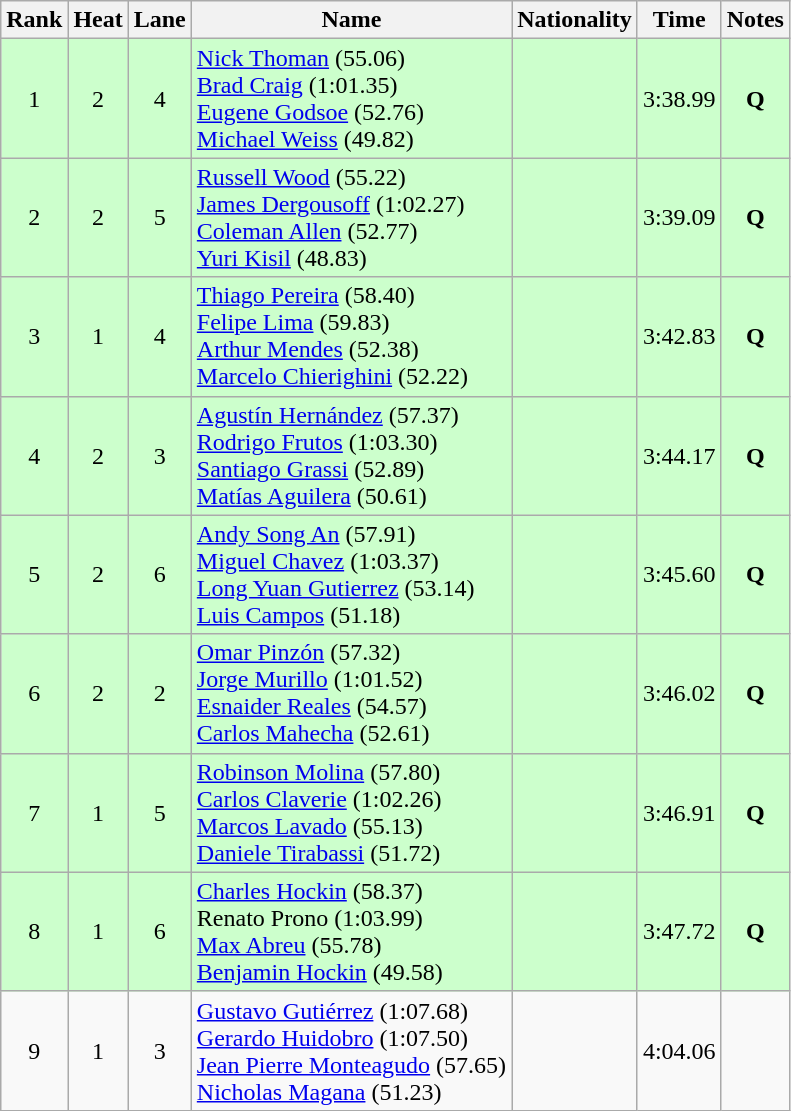<table class="wikitable sortable" style="text-align:center">
<tr>
<th>Rank</th>
<th>Heat</th>
<th>Lane</th>
<th>Name</th>
<th>Nationality</th>
<th>Time</th>
<th>Notes</th>
</tr>
<tr bgcolor=ccffcc>
<td>1</td>
<td>2</td>
<td>4</td>
<td align=left><a href='#'>Nick Thoman</a> (55.06)<br><a href='#'>Brad Craig</a> (1:01.35)<br><a href='#'>Eugene Godsoe</a> (52.76)<br><a href='#'>Michael Weiss</a> (49.82)</td>
<td align=left></td>
<td>3:38.99</td>
<td><strong>Q</strong></td>
</tr>
<tr bgcolor=ccffcc>
<td>2</td>
<td>2</td>
<td>5</td>
<td align=left><a href='#'>Russell Wood</a> (55.22)<br><a href='#'>James Dergousoff</a> (1:02.27)<br><a href='#'>Coleman Allen</a> (52.77)<br><a href='#'>Yuri Kisil</a> (48.83)</td>
<td align=left></td>
<td>3:39.09</td>
<td><strong>Q</strong></td>
</tr>
<tr bgcolor=ccffcc>
<td>3</td>
<td>1</td>
<td>4</td>
<td align=left><a href='#'>Thiago Pereira</a> (58.40)<br><a href='#'>Felipe Lima</a> (59.83)<br><a href='#'>Arthur Mendes</a> (52.38)<br><a href='#'>Marcelo Chierighini</a> (52.22)</td>
<td align=left></td>
<td>3:42.83</td>
<td><strong>Q</strong></td>
</tr>
<tr bgcolor=ccffcc>
<td>4</td>
<td>2</td>
<td>3</td>
<td align=left><a href='#'>Agustín Hernández</a> (57.37)<br><a href='#'>Rodrigo Frutos</a> (1:03.30)<br><a href='#'>Santiago Grassi</a> (52.89)<br><a href='#'>Matías Aguilera</a> (50.61)</td>
<td align=left></td>
<td>3:44.17</td>
<td><strong>Q</strong></td>
</tr>
<tr bgcolor=ccffcc>
<td>5</td>
<td>2</td>
<td>6</td>
<td align=left><a href='#'>Andy Song An</a> (57.91)<br><a href='#'>Miguel Chavez</a> (1:03.37)<br><a href='#'>Long Yuan Gutierrez</a> (53.14)<br><a href='#'>Luis Campos</a> (51.18)</td>
<td align=left></td>
<td>3:45.60</td>
<td><strong>Q</strong></td>
</tr>
<tr bgcolor=ccffcc>
<td>6</td>
<td>2</td>
<td>2</td>
<td align=left><a href='#'>Omar Pinzón</a> (57.32)<br><a href='#'>Jorge Murillo</a> (1:01.52)<br><a href='#'>Esnaider Reales</a> (54.57)<br><a href='#'>Carlos Mahecha</a> (52.61)</td>
<td align=left></td>
<td>3:46.02</td>
<td><strong>Q</strong></td>
</tr>
<tr bgcolor=ccffcc>
<td>7</td>
<td>1</td>
<td>5</td>
<td align=left><a href='#'>Robinson Molina</a> (57.80)<br><a href='#'>Carlos Claverie</a> (1:02.26)<br><a href='#'>Marcos Lavado</a> (55.13)<br><a href='#'>Daniele Tirabassi</a> (51.72)</td>
<td align=left></td>
<td>3:46.91</td>
<td><strong>Q</strong></td>
</tr>
<tr bgcolor=ccffcc>
<td>8</td>
<td>1</td>
<td>6</td>
<td align=left><a href='#'>Charles Hockin</a> (58.37)<br>Renato Prono (1:03.99)<br><a href='#'>Max Abreu</a> (55.78)<br><a href='#'>Benjamin Hockin</a> (49.58)</td>
<td align=left></td>
<td>3:47.72</td>
<td><strong>Q</strong></td>
</tr>
<tr>
<td>9</td>
<td>1</td>
<td>3</td>
<td align=left><a href='#'>Gustavo Gutiérrez</a> (1:07.68)<br><a href='#'>Gerardo Huidobro</a> (1:07.50)<br><a href='#'>Jean Pierre Monteagudo</a> (57.65)<br><a href='#'>Nicholas Magana</a> (51.23)</td>
<td align=left></td>
<td>4:04.06</td>
<td></td>
</tr>
</table>
